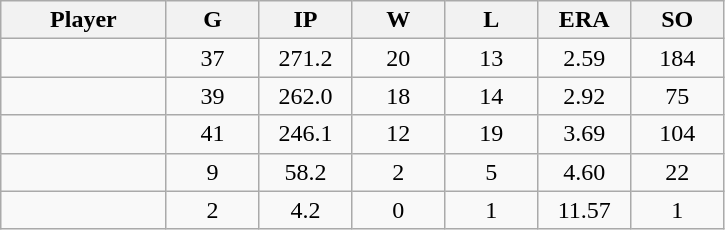<table class="wikitable sortable">
<tr>
<th bgcolor="#DDDDFF" width="16%">Player</th>
<th bgcolor="#DDDDFF" width="9%">G</th>
<th bgcolor="#DDDDFF" width="9%">IP</th>
<th bgcolor="#DDDDFF" width="9%">W</th>
<th bgcolor="#DDDDFF" width="9%">L</th>
<th bgcolor="#DDDDFF" width="9%">ERA</th>
<th bgcolor="#DDDDFF" width="9%">SO</th>
</tr>
<tr align="center">
<td></td>
<td>37</td>
<td>271.2</td>
<td>20</td>
<td>13</td>
<td>2.59</td>
<td>184</td>
</tr>
<tr align="center">
<td></td>
<td>39</td>
<td>262.0</td>
<td>18</td>
<td>14</td>
<td>2.92</td>
<td>75</td>
</tr>
<tr align="center">
<td></td>
<td>41</td>
<td>246.1</td>
<td>12</td>
<td>19</td>
<td>3.69</td>
<td>104</td>
</tr>
<tr align="center">
<td></td>
<td>9</td>
<td>58.2</td>
<td>2</td>
<td>5</td>
<td>4.60</td>
<td>22</td>
</tr>
<tr align="center">
<td></td>
<td>2</td>
<td>4.2</td>
<td>0</td>
<td>1</td>
<td>11.57</td>
<td>1</td>
</tr>
</table>
